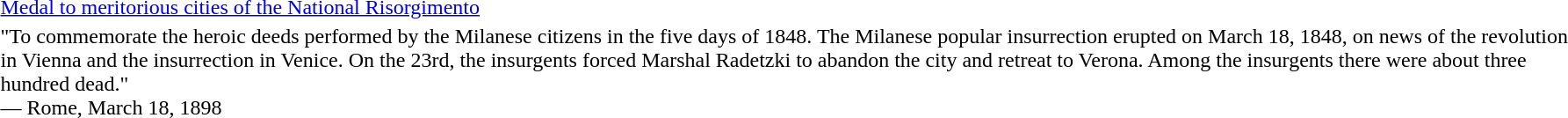<table>
<tr>
<td rowspan=2 style="width:60px; vertical-align:top;"></td>
<td><a href='#'>Medal to meritorious cities of the National Risorgimento</a></td>
</tr>
<tr>
<td>"To commemorate the heroic deeds performed by the Milanese citizens in the five days of 1848. The Milanese popular insurrection erupted on March 18, 1848, on news of the revolution in Vienna and the insurrection in Venice. On the 23rd, the insurgents forced Marshal Radetzki to abandon the city and retreat to Verona. Among the insurgents there were about three hundred dead."<br>— Rome, March 18, 1898</td>
</tr>
</table>
